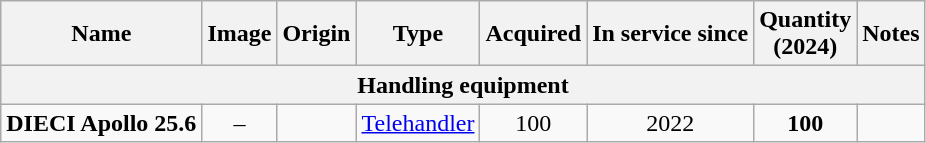<table class="wikitable">
<tr>
<th>Name</th>
<th style="text-align: center; ">Image</th>
<th style="text-align: center; ">Origin</th>
<th>Type</th>
<th style="text-align: center; ">Acquired</th>
<th style="text-align: center; ">In service since</th>
<th style="text-align: center; ">Quantity<br>(2024)</th>
<th style="text-align: center; ">Notes</th>
</tr>
<tr>
<th colspan="8">Handling equipment</th>
</tr>
<tr>
<td><strong>DIECI Apollo 25.6</strong></td>
<td style="text-align: center; ">–</td>
<td></td>
<td><a href='#'>Telehandler</a></td>
<td style="text-align: center; ">100</td>
<td style="text-align: center; ">2022</td>
<td style="text-align: center; "><strong>100</strong></td>
<td></td>
</tr>
</table>
